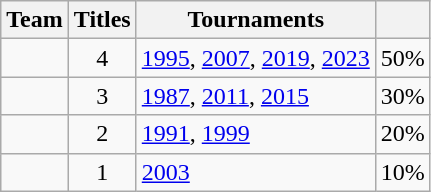<table class="wikitable">
<tr>
<th>Team</th>
<th>Titles</th>
<th>Tournaments</th>
<th></th>
</tr>
<tr>
<td></td>
<td align=center>4</td>
<td><a href='#'>1995</a>, <a href='#'>2007</a>, <a href='#'>2019</a>, <a href='#'>2023</a></td>
<td>50%</td>
</tr>
<tr>
<td></td>
<td align=center>3</td>
<td><a href='#'>1987</a>, <a href='#'>2011</a>, <a href='#'>2015</a></td>
<td>30%</td>
</tr>
<tr>
<td></td>
<td align=center>2</td>
<td><a href='#'>1991</a>, <a href='#'>1999</a></td>
<td>20%</td>
</tr>
<tr>
<td></td>
<td align=center>1</td>
<td><a href='#'>2003</a></td>
<td>10%</td>
</tr>
</table>
